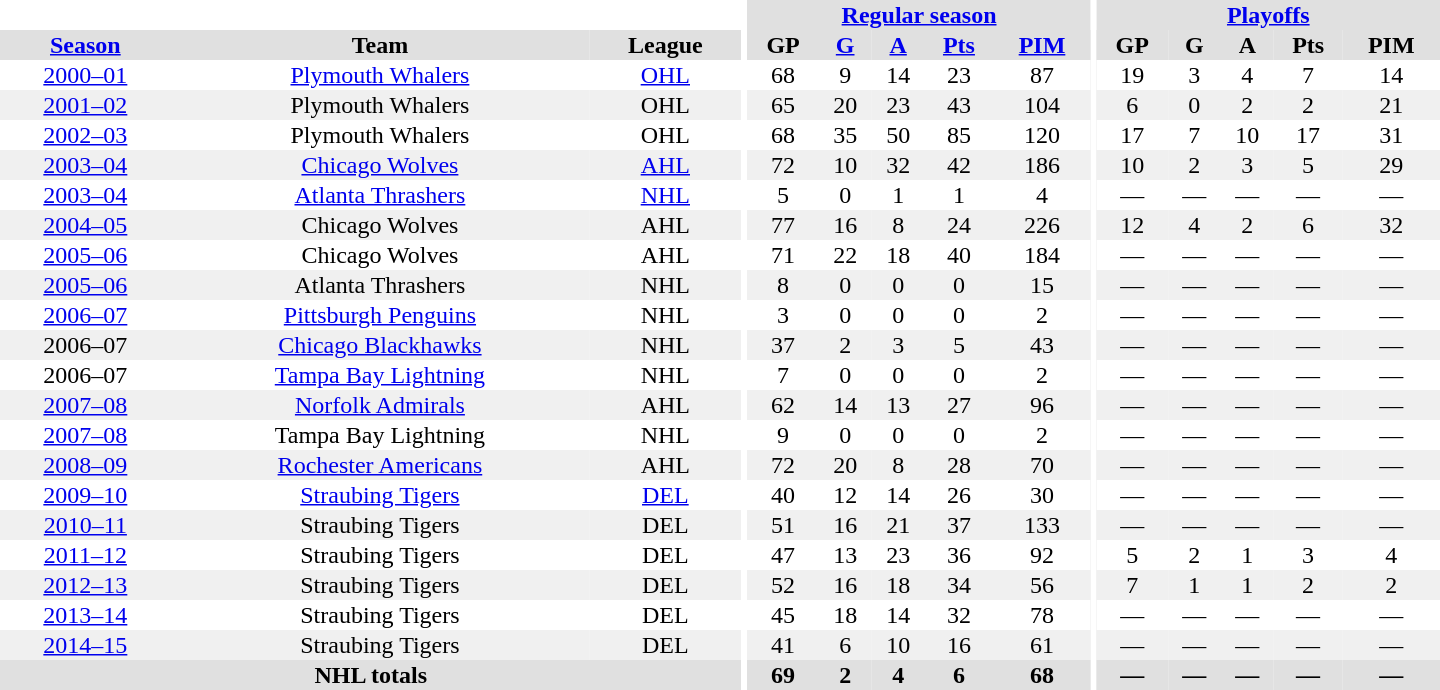<table border="0" cellpadding="1" cellspacing="0" style="text-align:center; width:60em">
<tr bgcolor="#e0e0e0">
<th colspan="3" bgcolor="#ffffff"></th>
<th rowspan="99" bgcolor="#ffffff"></th>
<th colspan="5"><a href='#'>Regular season</a></th>
<th rowspan="99" bgcolor="#ffffff"></th>
<th colspan="5"><a href='#'>Playoffs</a></th>
</tr>
<tr bgcolor="#e0e0e0">
<th><a href='#'>Season</a></th>
<th>Team</th>
<th>League</th>
<th>GP</th>
<th><a href='#'>G</a></th>
<th><a href='#'>A</a></th>
<th><a href='#'>Pts</a></th>
<th><a href='#'>PIM</a></th>
<th>GP</th>
<th>G</th>
<th>A</th>
<th>Pts</th>
<th>PIM</th>
</tr>
<tr ALIGN="center">
<td><a href='#'>2000–01</a></td>
<td><a href='#'>Plymouth Whalers</a></td>
<td><a href='#'>OHL</a></td>
<td>68</td>
<td>9</td>
<td>14</td>
<td>23</td>
<td>87</td>
<td>19</td>
<td>3</td>
<td>4</td>
<td>7</td>
<td>14</td>
</tr>
<tr ALIGN="center" bgcolor="#f0f0f0">
<td><a href='#'>2001–02</a></td>
<td>Plymouth Whalers</td>
<td>OHL</td>
<td>65</td>
<td>20</td>
<td>23</td>
<td>43</td>
<td>104</td>
<td>6</td>
<td>0</td>
<td>2</td>
<td>2</td>
<td>21</td>
</tr>
<tr ALIGN="center">
<td><a href='#'>2002–03</a></td>
<td>Plymouth Whalers</td>
<td>OHL</td>
<td>68</td>
<td>35</td>
<td>50</td>
<td>85</td>
<td>120</td>
<td>17</td>
<td>7</td>
<td>10</td>
<td>17</td>
<td>31</td>
</tr>
<tr ALIGN="center" bgcolor="#f0f0f0">
<td><a href='#'>2003–04</a></td>
<td><a href='#'>Chicago Wolves</a></td>
<td><a href='#'>AHL</a></td>
<td>72</td>
<td>10</td>
<td>32</td>
<td>42</td>
<td>186</td>
<td>10</td>
<td>2</td>
<td>3</td>
<td>5</td>
<td>29</td>
</tr>
<tr ALIGN="center">
<td><a href='#'>2003–04</a></td>
<td><a href='#'>Atlanta Thrashers</a></td>
<td><a href='#'>NHL</a></td>
<td>5</td>
<td>0</td>
<td>1</td>
<td>1</td>
<td>4</td>
<td>—</td>
<td>—</td>
<td>—</td>
<td>—</td>
<td>—</td>
</tr>
<tr ALIGN="center" bgcolor="#f0f0f0">
<td><a href='#'>2004–05</a></td>
<td>Chicago Wolves</td>
<td>AHL</td>
<td>77</td>
<td>16</td>
<td>8</td>
<td>24</td>
<td>226</td>
<td>12</td>
<td>4</td>
<td>2</td>
<td>6</td>
<td>32</td>
</tr>
<tr ALIGN="center">
<td><a href='#'>2005–06</a></td>
<td>Chicago Wolves</td>
<td>AHL</td>
<td>71</td>
<td>22</td>
<td>18</td>
<td>40</td>
<td>184</td>
<td>—</td>
<td>—</td>
<td>—</td>
<td>—</td>
<td>—</td>
</tr>
<tr ALIGN="center" bgcolor="#f0f0f0">
<td><a href='#'>2005–06</a></td>
<td>Atlanta Thrashers</td>
<td>NHL</td>
<td>8</td>
<td>0</td>
<td>0</td>
<td>0</td>
<td>15</td>
<td>—</td>
<td>—</td>
<td>—</td>
<td>—</td>
<td>—</td>
</tr>
<tr ALIGN="center">
<td><a href='#'>2006–07</a></td>
<td><a href='#'>Pittsburgh Penguins</a></td>
<td>NHL</td>
<td>3</td>
<td>0</td>
<td>0</td>
<td>0</td>
<td>2</td>
<td>—</td>
<td>—</td>
<td>—</td>
<td>—</td>
<td>—</td>
</tr>
<tr ALIGN="center" bgcolor="#f0f0f0">
<td>2006–07</td>
<td><a href='#'>Chicago Blackhawks</a></td>
<td>NHL</td>
<td>37</td>
<td>2</td>
<td>3</td>
<td>5</td>
<td>43</td>
<td>—</td>
<td>—</td>
<td>—</td>
<td>—</td>
<td>—</td>
</tr>
<tr ALIGN="center">
<td>2006–07</td>
<td><a href='#'>Tampa Bay Lightning</a></td>
<td>NHL</td>
<td>7</td>
<td>0</td>
<td>0</td>
<td>0</td>
<td>2</td>
<td>—</td>
<td>—</td>
<td>—</td>
<td>—</td>
<td>—</td>
</tr>
<tr ALIGN="center" bgcolor="#f0f0f0">
<td><a href='#'>2007–08</a></td>
<td><a href='#'>Norfolk Admirals</a></td>
<td>AHL</td>
<td>62</td>
<td>14</td>
<td>13</td>
<td>27</td>
<td>96</td>
<td>—</td>
<td>—</td>
<td>—</td>
<td>—</td>
<td>—</td>
</tr>
<tr ALIGN="center">
<td><a href='#'>2007–08</a></td>
<td>Tampa Bay Lightning</td>
<td>NHL</td>
<td>9</td>
<td>0</td>
<td>0</td>
<td>0</td>
<td>2</td>
<td>—</td>
<td>—</td>
<td>—</td>
<td>—</td>
<td>—</td>
</tr>
<tr ALIGN="center" bgcolor="#f0f0f0">
<td><a href='#'>2008–09</a></td>
<td><a href='#'>Rochester Americans</a></td>
<td>AHL</td>
<td>72</td>
<td>20</td>
<td>8</td>
<td>28</td>
<td>70</td>
<td>—</td>
<td>—</td>
<td>—</td>
<td>—</td>
<td>—</td>
</tr>
<tr ALIGN="center">
<td><a href='#'>2009–10</a></td>
<td><a href='#'>Straubing Tigers</a></td>
<td><a href='#'>DEL</a></td>
<td>40</td>
<td>12</td>
<td>14</td>
<td>26</td>
<td>30</td>
<td>—</td>
<td>—</td>
<td>—</td>
<td>—</td>
<td>—</td>
</tr>
<tr ALIGN="center" bgcolor="#f0f0f0">
<td><a href='#'>2010–11</a></td>
<td>Straubing Tigers</td>
<td>DEL</td>
<td>51</td>
<td>16</td>
<td>21</td>
<td>37</td>
<td>133</td>
<td>—</td>
<td>—</td>
<td>—</td>
<td>—</td>
<td>—</td>
</tr>
<tr ALIGN="center">
<td><a href='#'>2011–12</a></td>
<td>Straubing Tigers</td>
<td>DEL</td>
<td>47</td>
<td>13</td>
<td>23</td>
<td>36</td>
<td>92</td>
<td>5</td>
<td>2</td>
<td>1</td>
<td>3</td>
<td>4</td>
</tr>
<tr ALIGN="center" bgcolor="#f0f0f0">
<td><a href='#'>2012–13</a></td>
<td>Straubing Tigers</td>
<td>DEL</td>
<td>52</td>
<td>16</td>
<td>18</td>
<td>34</td>
<td>56</td>
<td>7</td>
<td>1</td>
<td>1</td>
<td>2</td>
<td>2</td>
</tr>
<tr ALIGN="center">
<td><a href='#'>2013–14</a></td>
<td>Straubing Tigers</td>
<td>DEL</td>
<td>45</td>
<td>18</td>
<td>14</td>
<td>32</td>
<td>78</td>
<td>—</td>
<td>—</td>
<td>—</td>
<td>—</td>
<td>—</td>
</tr>
<tr ALIGN="center"  bgcolor="#f0f0f0">
<td><a href='#'>2014–15</a></td>
<td>Straubing Tigers</td>
<td>DEL</td>
<td>41</td>
<td>6</td>
<td>10</td>
<td>16</td>
<td>61</td>
<td>—</td>
<td>—</td>
<td>—</td>
<td>—</td>
<td>—</td>
</tr>
<tr bgcolor="#e0e0e0">
<th colspan="3">NHL totals</th>
<th>69</th>
<th>2</th>
<th>4</th>
<th>6</th>
<th>68</th>
<th>—</th>
<th>—</th>
<th>—</th>
<th>—</th>
<th>—</th>
</tr>
</table>
